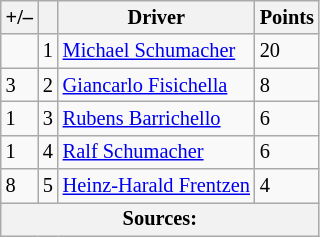<table class="wikitable" style="font-size: 85%;">
<tr>
<th scope="col">+/–</th>
<th scope="col"></th>
<th scope="col">Driver</th>
<th scope="col">Points</th>
</tr>
<tr>
<td align="left"></td>
<td align="center">1</td>
<td data-sort-value="SCH"> <a href='#'>Michael Schumacher</a></td>
<td align="left">20</td>
</tr>
<tr>
<td align="left"> 3</td>
<td align="center">2</td>
<td data-sort-value="FIS"> <a href='#'>Giancarlo Fisichella</a></td>
<td align="left">8</td>
</tr>
<tr>
<td align="left"> 1</td>
<td align="center">3</td>
<td data-sort-value="BAR"> <a href='#'>Rubens Barrichello</a></td>
<td align="left">6</td>
</tr>
<tr>
<td align="left"> 1</td>
<td align="center">4</td>
<td data-sort-value="SCH"> <a href='#'>Ralf Schumacher</a></td>
<td align="left">6</td>
</tr>
<tr>
<td align="left"> 8</td>
<td align="center">5</td>
<td data-sort-value="FRE"> <a href='#'>Heinz-Harald Frentzen</a></td>
<td align="left">4</td>
</tr>
<tr>
<th colspan=4>Sources:</th>
</tr>
</table>
